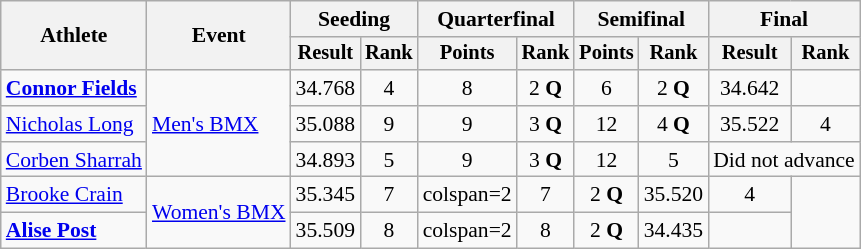<table class=wikitable style=font-size:90%;text-align:center>
<tr>
<th rowspan=2>Athlete</th>
<th rowspan=2>Event</th>
<th colspan=2>Seeding</th>
<th colspan=2>Quarterfinal</th>
<th colspan=2>Semifinal</th>
<th colspan=2>Final</th>
</tr>
<tr style=font-size:95%>
<th>Result</th>
<th>Rank</th>
<th>Points</th>
<th>Rank</th>
<th>Points</th>
<th>Rank</th>
<th>Result</th>
<th>Rank</th>
</tr>
<tr>
<td align=left><strong><a href='#'>Connor Fields</a></strong></td>
<td align=left rowspan=3><a href='#'>Men's BMX</a></td>
<td>34.768</td>
<td>4</td>
<td>8</td>
<td>2 <strong>Q</strong></td>
<td>6</td>
<td>2 <strong>Q</strong></td>
<td>34.642</td>
<td></td>
</tr>
<tr>
<td align=left><a href='#'>Nicholas Long</a></td>
<td>35.088</td>
<td>9</td>
<td>9</td>
<td>3 <strong>Q</strong></td>
<td>12</td>
<td>4 <strong>Q</strong></td>
<td>35.522</td>
<td>4</td>
</tr>
<tr>
<td align=left><a href='#'>Corben Sharrah</a></td>
<td>34.893</td>
<td>5</td>
<td>9</td>
<td>3 <strong>Q</strong></td>
<td>12</td>
<td>5</td>
<td colspan=2>Did not advance</td>
</tr>
<tr>
<td align=left><a href='#'>Brooke Crain</a></td>
<td align=left rowspan=2><a href='#'>Women's BMX</a></td>
<td>35.345</td>
<td>7</td>
<td>colspan=2 </td>
<td>7</td>
<td>2 <strong>Q</strong></td>
<td>35.520</td>
<td>4</td>
</tr>
<tr>
<td align=left><strong><a href='#'>Alise Post</a></strong></td>
<td>35.509</td>
<td>8</td>
<td>colspan=2 </td>
<td>8</td>
<td>2 <strong>Q</strong></td>
<td>34.435</td>
<td></td>
</tr>
</table>
